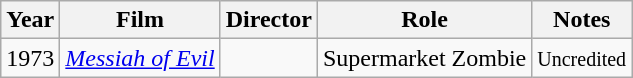<table class="wikitable">
<tr>
<th>Year</th>
<th>Film</th>
<th>Director</th>
<th>Role</th>
<th>Notes</th>
</tr>
<tr>
<td>1973</td>
<td><em><a href='#'>Messiah of Evil</a></em></td>
<td></td>
<td>Supermarket Zombie</td>
<td><small>Uncredited</small></td>
</tr>
</table>
